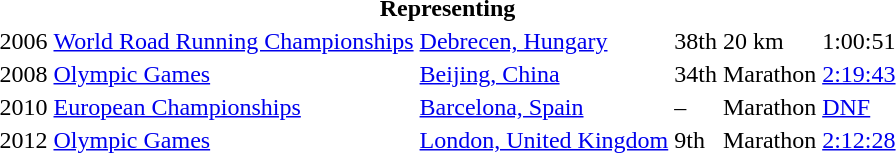<table>
<tr>
<th colspan="6">Representing </th>
</tr>
<tr>
<td>2006</td>
<td><a href='#'>World Road Running Championships</a></td>
<td><a href='#'>Debrecen, Hungary</a></td>
<td>38th</td>
<td>20 km</td>
<td>1:00:51</td>
</tr>
<tr>
<td>2008</td>
<td><a href='#'>Olympic Games</a></td>
<td><a href='#'>Beijing, China</a></td>
<td>34th</td>
<td>Marathon</td>
<td><a href='#'>2:19:43</a></td>
</tr>
<tr>
<td>2010</td>
<td><a href='#'>European Championships</a></td>
<td><a href='#'>Barcelona, Spain</a></td>
<td>–</td>
<td>Marathon</td>
<td><a href='#'>DNF</a></td>
</tr>
<tr>
<td>2012</td>
<td><a href='#'>Olympic Games</a></td>
<td><a href='#'>London, United Kingdom</a></td>
<td>9th</td>
<td>Marathon</td>
<td><a href='#'>2:12:28</a></td>
</tr>
</table>
